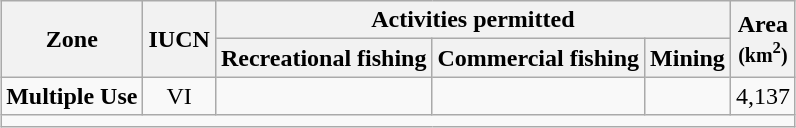<table class="wikitable" style="text-align:center; margin-left:auto; margin-right:auto; border:none;">
<tr>
<th rowspan=2>Zone</th>
<th rowspan=2>IUCN</th>
<th colspan=3>Activities permitted</th>
<th rowspan=2>Area<br><small>(km<sup>2</sup>)</small></th>
</tr>
<tr>
<th>Recreational fishing</th>
<th>Commercial fishing</th>
<th>Mining</th>
</tr>
<tr>
<td style="text-align:left"><strong>Multiple Use</strong></td>
<td>VI</td>
<td></td>
<td></td>
<td></td>
<td style="text-align:right">4,137</td>
</tr>
<tr>
<td style="text-align:right" colspan=99></td>
</tr>
</table>
